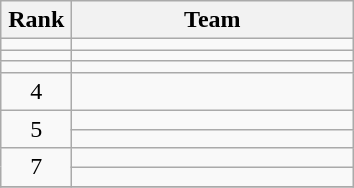<table class="wikitable" style="text-align: center;">
<tr>
<th width=40>Rank</th>
<th width=180>Team</th>
</tr>
<tr>
<td></td>
<td style="text-align:left;"></td>
</tr>
<tr>
<td></td>
<td style="text-align:left;"></td>
</tr>
<tr>
<td></td>
<td style="text-align:left;"></td>
</tr>
<tr>
<td>4</td>
<td style="text-align:left;"></td>
</tr>
<tr>
<td rowspan=2>5</td>
<td style="text-align:left;"></td>
</tr>
<tr align=center>
<td style="text-align:left;"></td>
</tr>
<tr align=center>
<td rowspan=2>7</td>
<td style="text-align:left;"></td>
</tr>
<tr align=center>
<td style="text-align:left;"></td>
</tr>
<tr align=center>
</tr>
</table>
